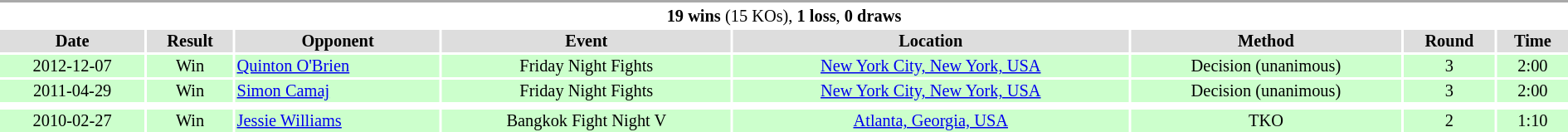<table class="toccolours" width=100% style="clear:both; margin:1.5em auto; font-size:85%; text-align:center;">
<tr>
<th colspan=8 style="background:#A9A9A9"></th>
</tr>
<tr valign="top">
<td colspan=8 style="background:white; color:black;"><strong>19 wins</strong> (15 KOs), <strong>1 loss</strong>, <strong>0 draws</strong></td>
</tr>
<tr align="center"  bgcolor="#dddddd">
<td><strong>Date</strong></td>
<td><strong>Result</strong></td>
<td><strong>Opponent</strong></td>
<td><strong>Event</strong></td>
<td><strong>Location</strong></td>
<td><strong>Method</strong></td>
<td><strong>Round</strong></td>
<td><strong>Time</strong></td>
</tr>
<tr align="center" bgcolor="#CCFFCC">
<td>2012-12-07</td>
<td>Win</td>
<td align=left> <a href='#'>Quinton O'Brien</a></td>
<td>Friday Night Fights</td>
<td><a href='#'>New York City, New York, USA</a></td>
<td>Decision (unanimous)</td>
<td>3</td>
<td>2:00</td>
</tr>
<tr align="center" bgcolor="#CCFFCC">
<td>2011-04-29</td>
<td>Win</td>
<td align=left> <a href='#'>Simon Camaj</a></td>
<td>Friday Night Fights</td>
<td><a href='#'>New York City, New York, USA</a></td>
<td>Decision (unanimous)</td>
<td>3</td>
<td>2:00</td>
</tr>
<tr>
<th style=background:white colspan=9></th>
</tr>
<tr align="center" bgcolor="#CCFFCC">
<td>2010-02-27</td>
<td>Win</td>
<td align=left> <a href='#'>Jessie Williams</a></td>
<td>Bangkok Fight Night V</td>
<td><a href='#'>Atlanta, Georgia, USA</a></td>
<td>TKO</td>
<td>2</td>
<td>1:10</td>
</tr>
<tr>
</tr>
</table>
